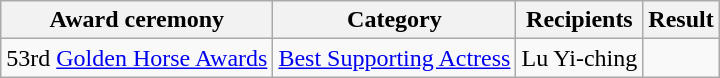<table class="wikitable sortable">
<tr>
<th>Award ceremony</th>
<th>Category</th>
<th>Recipients</th>
<th>Result</th>
</tr>
<tr>
<td>53rd <a href='#'>Golden Horse Awards</a></td>
<td><a href='#'>Best Supporting Actress</a></td>
<td>Lu Yi-ching</td>
<td></td>
</tr>
</table>
